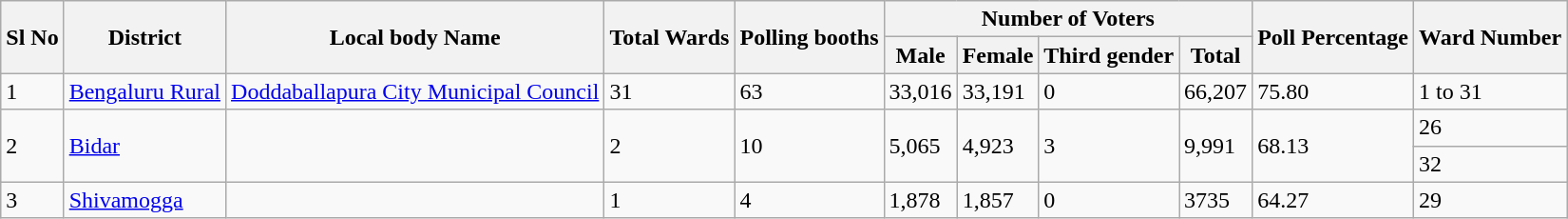<table class="wikitable sortable">
<tr>
<th rowspan="2">Sl No</th>
<th rowspan="2">District</th>
<th rowspan="2">Local body Name</th>
<th rowspan="2">Total Wards</th>
<th rowspan="2">Polling booths</th>
<th colspan="4">Number of Voters</th>
<th rowspan="2">Poll Percentage</th>
<th rowspan="2">Ward Number</th>
</tr>
<tr>
<th>Male</th>
<th>Female</th>
<th>Third gender</th>
<th>Total</th>
</tr>
<tr>
<td>1</td>
<td><a href='#'>Bengaluru Rural</a></td>
<td><a href='#'>Doddaballapura City Municipal Council</a></td>
<td>31</td>
<td>63</td>
<td>33,016</td>
<td>33,191</td>
<td>0</td>
<td>66,207</td>
<td>75.80</td>
<td>1 to 31</td>
</tr>
<tr>
<td rowspan="2">2</td>
<td rowspan="2"><a href='#'>Bidar</a></td>
<td rowspan="2"></td>
<td rowspan="2">2</td>
<td rowspan="2">10</td>
<td rowspan="2">5,065</td>
<td rowspan="2">4,923</td>
<td rowspan="2">3</td>
<td rowspan="2">9,991</td>
<td rowspan="2">68.13</td>
<td>26</td>
</tr>
<tr>
<td>32</td>
</tr>
<tr>
<td>3</td>
<td><a href='#'>Shivamogga</a></td>
<td></td>
<td>1</td>
<td>4</td>
<td>1,878</td>
<td>1,857</td>
<td>0</td>
<td>3735</td>
<td>64.27</td>
<td>29</td>
</tr>
</table>
